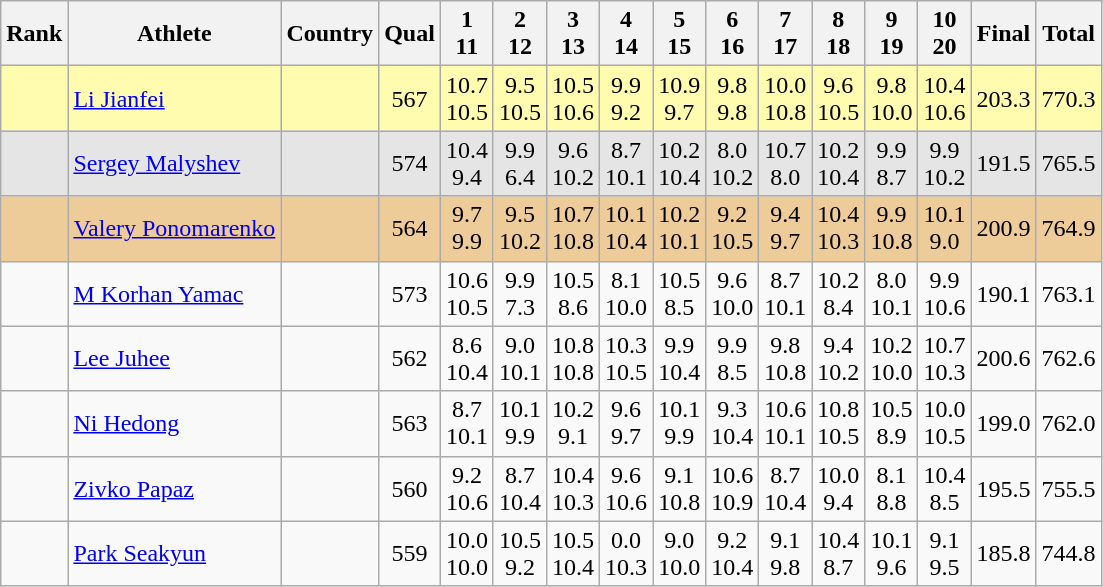<table class="wikitable sortable" style="text-align:center">
<tr>
<th>Rank</th>
<th>Athlete</th>
<th>Country</th>
<th>Qual</th>
<th class="unsortable" style="width: 28px">1<br> 11</th>
<th class="unsortable" style="width: 28px">2<br> 12</th>
<th class="unsortable" style="width: 28px">3<br> 13</th>
<th class="unsortable" style="width: 28px">4<br> 14</th>
<th class="unsortable" style="width: 28px">5<br> 15</th>
<th class="unsortable" style="width: 28px">6<br> 16</th>
<th class="unsortable" style="width: 28px">7<br> 17</th>
<th class="unsortable" style="width: 28px">8<br> 18</th>
<th class="unsortable" style="width: 28px">9<br> 19</th>
<th class="unsortable" style="width: 28px">10<br> 20</th>
<th>Final</th>
<th>Total</th>
</tr>
<tr style="background:#fffcaf;">
<td></td>
<td align=left><a href='#'>Li Jianfei</a></td>
<td align=left></td>
<td>567</td>
<td>10.7<br>10.5</td>
<td>9.5<br>10.5</td>
<td>10.5<br>10.6</td>
<td>9.9<br>9.2</td>
<td>10.9<br>9.7</td>
<td>9.8<br>9.8</td>
<td>10.0<br>10.8</td>
<td>9.6<br>10.5</td>
<td>9.8<br>10.0</td>
<td>10.4<br>10.6</td>
<td>203.3</td>
<td>770.3</td>
</tr>
<tr style="background:#e5e5e5;">
<td></td>
<td align=left><a href='#'>Sergey Malyshev</a></td>
<td align=left></td>
<td>574</td>
<td>10.4<br>9.4</td>
<td>9.9<br>6.4</td>
<td>9.6<br>10.2</td>
<td>8.7<br>10.1</td>
<td>10.2<br>10.4</td>
<td>8.0<br>10.2</td>
<td>10.7<br>8.0</td>
<td>10.2<br>10.4</td>
<td>9.9<br>8.7</td>
<td>9.9<br>10.2</td>
<td>191.5</td>
<td>765.5</td>
</tr>
<tr style="background:#ec9;">
<td></td>
<td align=left><a href='#'>Valery Ponomarenko</a></td>
<td align=left></td>
<td>564</td>
<td>9.7<br>9.9</td>
<td>9.5<br>10.2</td>
<td>10.7<br>10.8</td>
<td>10.1<br>10.4</td>
<td>10.2<br>10.1</td>
<td>9.2<br>10.5</td>
<td>9.4<br>9.7</td>
<td>10.4<br>10.3</td>
<td>9.9<br>10.8</td>
<td>10.1<br>9.0</td>
<td>200.9</td>
<td>764.9</td>
</tr>
<tr>
<td></td>
<td align=left><a href='#'>M Korhan Yamac</a></td>
<td align=left></td>
<td>573</td>
<td>10.6<br>10.5</td>
<td>9.9<br>7.3</td>
<td>10.5<br>8.6</td>
<td>8.1<br>10.0</td>
<td>10.5<br>8.5</td>
<td>9.6<br>10.0</td>
<td>8.7<br>10.1</td>
<td>10.2<br>8.4</td>
<td>8.0<br>10.1</td>
<td>9.9<br>10.6</td>
<td>190.1</td>
<td>763.1</td>
</tr>
<tr>
<td></td>
<td align=left><a href='#'>Lee Juhee</a></td>
<td align=left></td>
<td>562</td>
<td>8.6<br>10.4</td>
<td>9.0<br>10.1</td>
<td>10.8<br>10.8</td>
<td>10.3<br>10.5</td>
<td>9.9<br>10.4</td>
<td>9.9<br>8.5</td>
<td>9.8<br>10.8</td>
<td>9.4<br>10.2</td>
<td>10.2<br>10.0</td>
<td>10.7<br>10.3</td>
<td>200.6</td>
<td>762.6</td>
</tr>
<tr>
<td></td>
<td align=left><a href='#'>Ni Hedong</a></td>
<td align=left></td>
<td>563</td>
<td>8.7<br>10.1</td>
<td>10.1<br>9.9</td>
<td>10.2<br>9.1</td>
<td>9.6<br>9.7</td>
<td>10.1<br>9.9</td>
<td>9.3<br>10.4</td>
<td>10.6<br>10.1</td>
<td>10.8<br>10.5</td>
<td>10.5<br>8.9</td>
<td>10.0<br>10.5</td>
<td>199.0</td>
<td>762.0</td>
</tr>
<tr>
<td></td>
<td align=left><a href='#'>Zivko Papaz</a></td>
<td align=left></td>
<td>560</td>
<td>9.2<br>10.6</td>
<td>8.7<br>10.4</td>
<td>10.4<br>10.3</td>
<td>9.6<br>10.6</td>
<td>9.1<br>10.8</td>
<td>10.6<br>10.9</td>
<td>8.7<br>10.4</td>
<td>10.0<br>9.4</td>
<td>8.1<br>8.8</td>
<td>10.4<br>8.5</td>
<td>195.5</td>
<td>755.5</td>
</tr>
<tr>
<td></td>
<td align=left><a href='#'>Park Seakyun</a></td>
<td align=left></td>
<td>559</td>
<td>10.0<br>10.0</td>
<td>10.5<br>9.2</td>
<td>10.5<br>10.4</td>
<td>0.0<br>10.3</td>
<td>9.0<br>10.0</td>
<td>9.2<br>10.4</td>
<td>9.1<br>9.8</td>
<td>10.4<br>8.7</td>
<td>10.1<br>9.6</td>
<td>9.1<br>9.5</td>
<td>185.8</td>
<td>744.8</td>
</tr>
</table>
